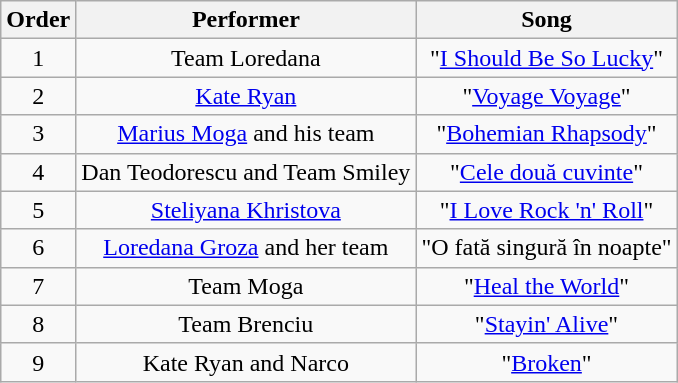<table class="wikitable" style="text-align:center">
<tr>
<th>Order</th>
<th>Performer</th>
<th>Song</th>
</tr>
<tr>
<td>1</td>
<td>Team Loredana</td>
<td>"<a href='#'>I Should Be So Lucky</a>"</td>
</tr>
<tr>
<td>2</td>
<td><a href='#'>Kate Ryan</a></td>
<td>"<a href='#'>Voyage Voyage</a>"</td>
</tr>
<tr>
<td>3</td>
<td><a href='#'>Marius Moga</a> and his team</td>
<td>"<a href='#'>Bohemian Rhapsody</a>"</td>
</tr>
<tr>
<td>4</td>
<td>Dan Teodorescu and Team Smiley</td>
<td>"<a href='#'>Cele două cuvinte</a>"</td>
</tr>
<tr>
<td>5</td>
<td><a href='#'>Steliyana Khristova</a></td>
<td>"<a href='#'>I Love Rock 'n' Roll</a>"</td>
</tr>
<tr>
<td>6</td>
<td><a href='#'>Loredana Groza</a> and her team</td>
<td>"O fată singură în noapte"</td>
</tr>
<tr>
<td>7</td>
<td>Team Moga</td>
<td>"<a href='#'>Heal the World</a>"</td>
</tr>
<tr>
<td>8</td>
<td>Team Brenciu</td>
<td>"<a href='#'>Stayin' Alive</a>"</td>
</tr>
<tr>
<td>9</td>
<td>Kate Ryan and Narco</td>
<td>"<a href='#'>Broken</a>"</td>
</tr>
</table>
